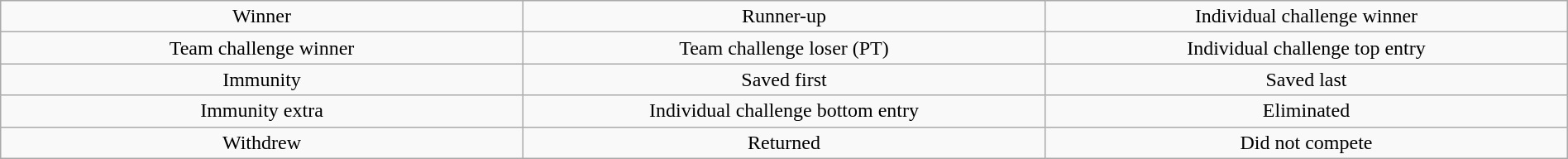<table class="wikitable" style="text-align:center; width:100%; align="center">
<tr>
<td width=250> Winner</td>
<td width=250> Runner-up</td>
<td width=250> Individual challenge winner</td>
</tr>
<tr>
<td> Team challenge winner</td>
<td> Team challenge loser (PT)</td>
<td> Individual challenge top entry</td>
</tr>
<tr>
<td> Immunity</td>
<td> Saved first</td>
<td> Saved last</td>
</tr>
<tr>
<td> Immunity extra</td>
<td> Individual challenge bottom entry</td>
<td> Eliminated</td>
</tr>
<tr>
<td> Withdrew</td>
<td> Returned</td>
<td> Did not compete</td>
</tr>
</table>
